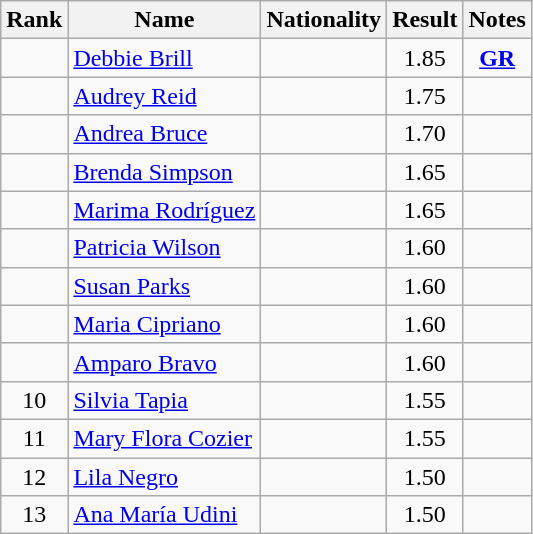<table class="wikitable sortable" style="text-align:center">
<tr>
<th>Rank</th>
<th>Name</th>
<th>Nationality</th>
<th>Result</th>
<th>Notes</th>
</tr>
<tr>
<td></td>
<td align=left><a href='#'>Debbie Brill</a></td>
<td align=left></td>
<td>1.85</td>
<td><strong><a href='#'>GR</a></strong></td>
</tr>
<tr>
<td></td>
<td align=left><a href='#'>Audrey Reid</a></td>
<td align=left></td>
<td>1.75</td>
<td></td>
</tr>
<tr>
<td></td>
<td align=left><a href='#'>Andrea Bruce</a></td>
<td align=left></td>
<td>1.70</td>
<td></td>
</tr>
<tr>
<td></td>
<td align=left><a href='#'>Brenda Simpson</a></td>
<td align=left></td>
<td>1.65</td>
<td></td>
</tr>
<tr>
<td></td>
<td align=left><a href='#'>Marima Rodríguez</a></td>
<td align=left></td>
<td>1.65</td>
<td></td>
</tr>
<tr>
<td></td>
<td align=left><a href='#'>Patricia Wilson</a></td>
<td align=left></td>
<td>1.60</td>
<td></td>
</tr>
<tr>
<td></td>
<td align=left><a href='#'>Susan Parks</a></td>
<td align=left></td>
<td>1.60</td>
<td></td>
</tr>
<tr>
<td></td>
<td align=left><a href='#'>Maria Cipriano</a></td>
<td align=left></td>
<td>1.60</td>
<td></td>
</tr>
<tr>
<td></td>
<td align=left><a href='#'>Amparo Bravo</a></td>
<td align=left></td>
<td>1.60</td>
<td></td>
</tr>
<tr>
<td>10</td>
<td align=left><a href='#'>Silvia Tapia</a></td>
<td align=left></td>
<td>1.55</td>
<td></td>
</tr>
<tr>
<td>11</td>
<td align=left><a href='#'>Mary Flora Cozier</a></td>
<td align=left></td>
<td>1.55</td>
<td></td>
</tr>
<tr>
<td>12</td>
<td align=left><a href='#'>Lila Negro</a></td>
<td align=left></td>
<td>1.50</td>
<td></td>
</tr>
<tr>
<td>13</td>
<td align=left><a href='#'>Ana María Udini</a></td>
<td align=left></td>
<td>1.50</td>
<td></td>
</tr>
</table>
